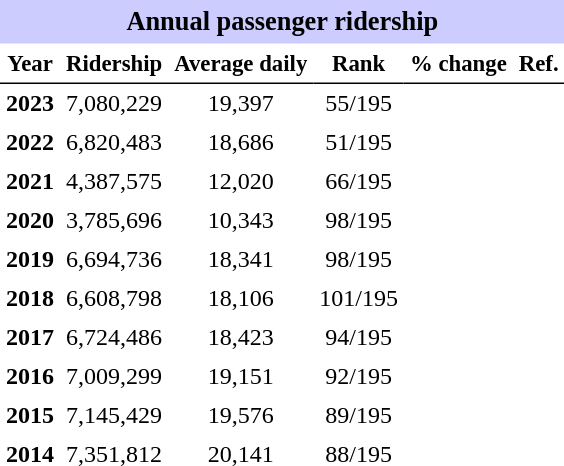<table class="toccolours" cellpadding="4" cellspacing="0" style="text-align:right;">
<tr>
<th colspan="6"  style="background-color:#ccf; background-color:#ccf; font-size:110%; text-align:center;">Annual passenger ridership</th>
</tr>
<tr style="font-size:95%; text-align:center">
<th style="border-bottom:1px solid black">Year</th>
<th style="border-bottom:1px solid black">Ridership</th>
<th style="border-bottom:1px solid black">Average daily</th>
<th style="border-bottom:1px solid black">Rank</th>
<th style="border-bottom:1px solid black">% change</th>
<th style="border-bottom:1px solid black">Ref.</th>
</tr>
<tr style="text-align:center;">
<td><strong>2023</strong></td>
<td>7,080,229</td>
<td>19,397</td>
<td>55/195</td>
<td></td>
<td></td>
</tr>
<tr style="text-align:center;">
<td><strong>2022</strong></td>
<td>6,820,483</td>
<td>18,686</td>
<td>51/195</td>
<td></td>
<td></td>
</tr>
<tr style="text-align:center;">
<td><strong>2021</strong></td>
<td>4,387,575</td>
<td>12,020</td>
<td>66/195</td>
<td></td>
<td></td>
</tr>
<tr style="text-align:center;">
<td><strong>2020</strong></td>
<td>3,785,696</td>
<td>10,343</td>
<td>98/195</td>
<td></td>
<td></td>
</tr>
<tr style="text-align:center;">
<td><strong>2019</strong></td>
<td>6,694,736</td>
<td>18,341</td>
<td>98/195</td>
<td></td>
<td></td>
</tr>
<tr style="text-align:center;">
<td><strong>2018</strong></td>
<td>6,608,798</td>
<td>18,106</td>
<td>101/195</td>
<td></td>
<td></td>
</tr>
<tr style="text-align:center;">
<td><strong>2017</strong></td>
<td>6,724,486</td>
<td>18,423</td>
<td>94/195</td>
<td></td>
<td></td>
</tr>
<tr style="text-align:center;">
<td><strong>2016</strong></td>
<td>7,009,299</td>
<td>19,151</td>
<td>92/195</td>
<td></td>
<td></td>
</tr>
<tr style="text-align:center;">
<td><strong>2015</strong></td>
<td>7,145,429</td>
<td>19,576</td>
<td>89/195</td>
<td></td>
<td></td>
</tr>
<tr style="text-align:center;">
<td><strong>2014</strong></td>
<td>7,351,812</td>
<td>20,141</td>
<td>88/195</td>
<td></td>
<td></td>
</tr>
</table>
